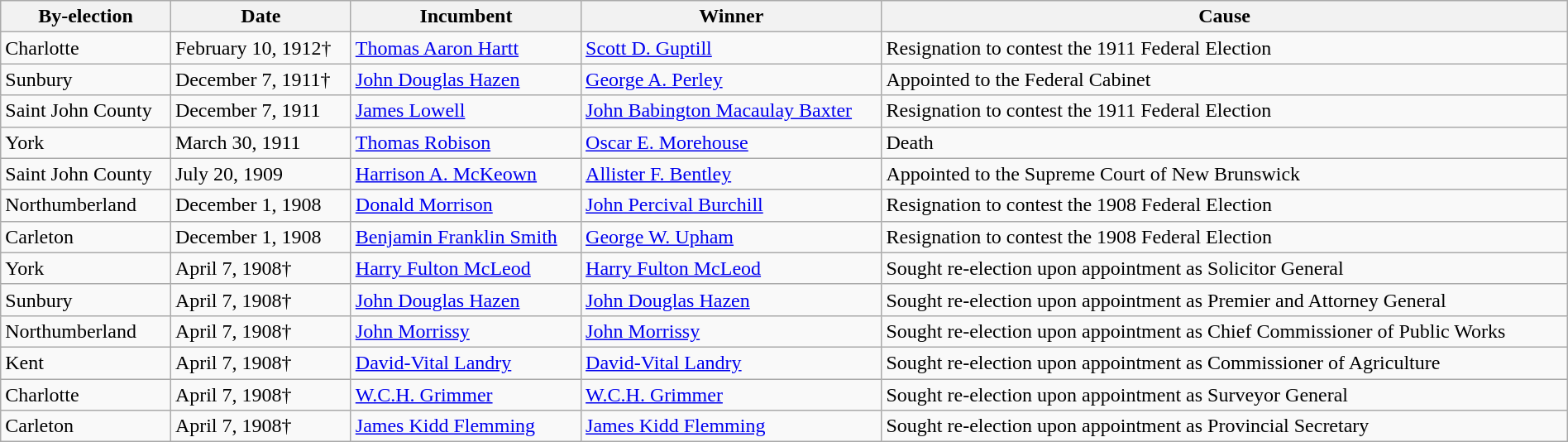<table class=wikitable style="width:100%">
<tr>
<th>By-election</th>
<th>Date</th>
<th>Incumbent</th>
<th>Winner</th>
<th>Cause</th>
</tr>
<tr>
<td>Charlotte</td>
<td>February 10, 1912†</td>
<td><a href='#'>Thomas Aaron Hartt</a></td>
<td><a href='#'>Scott D. Guptill</a></td>
<td>Resignation to contest the 1911 Federal Election</td>
</tr>
<tr>
<td>Sunbury</td>
<td>December 7, 1911†</td>
<td><a href='#'>John Douglas Hazen</a></td>
<td><a href='#'>George A. Perley</a></td>
<td>Appointed to the Federal Cabinet</td>
</tr>
<tr>
<td>Saint John County</td>
<td>December 7, 1911</td>
<td><a href='#'>James Lowell</a></td>
<td><a href='#'>John Babington Macaulay Baxter</a></td>
<td>Resignation to contest the 1911 Federal Election</td>
</tr>
<tr>
<td>York</td>
<td>March 30, 1911</td>
<td><a href='#'>Thomas Robison</a></td>
<td><a href='#'>Oscar E. Morehouse</a></td>
<td>Death</td>
</tr>
<tr>
<td>Saint John County</td>
<td>July 20, 1909</td>
<td><a href='#'>Harrison A. McKeown</a></td>
<td><a href='#'>Allister F. Bentley</a></td>
<td>Appointed to the Supreme Court of New Brunswick</td>
</tr>
<tr>
<td>Northumberland</td>
<td>December 1, 1908</td>
<td><a href='#'>Donald Morrison</a></td>
<td><a href='#'>John Percival Burchill</a></td>
<td>Resignation to contest the 1908 Federal Election</td>
</tr>
<tr>
<td>Carleton</td>
<td>December 1, 1908</td>
<td><a href='#'>Benjamin Franklin Smith</a></td>
<td><a href='#'>George W. Upham</a></td>
<td>Resignation to contest the 1908 Federal Election</td>
</tr>
<tr>
<td>York</td>
<td>April 7, 1908†</td>
<td><a href='#'>Harry Fulton McLeod</a></td>
<td><a href='#'>Harry Fulton McLeod</a></td>
<td>Sought re-election upon appointment as Solicitor General</td>
</tr>
<tr>
<td>Sunbury</td>
<td>April 7, 1908†</td>
<td><a href='#'>John Douglas Hazen</a></td>
<td><a href='#'>John Douglas Hazen</a></td>
<td>Sought re-election upon appointment as Premier and Attorney General</td>
</tr>
<tr>
<td>Northumberland</td>
<td>April 7, 1908†</td>
<td><a href='#'>John Morrissy</a></td>
<td><a href='#'>John Morrissy</a></td>
<td>Sought re-election upon appointment as Chief Commissioner of Public Works</td>
</tr>
<tr>
<td>Kent</td>
<td>April 7, 1908†</td>
<td><a href='#'>David-Vital Landry</a></td>
<td><a href='#'>David-Vital Landry</a></td>
<td>Sought re-election upon appointment as Commissioner of Agriculture</td>
</tr>
<tr>
<td>Charlotte</td>
<td>April 7, 1908†</td>
<td><a href='#'>W.C.H. Grimmer</a></td>
<td><a href='#'>W.C.H. Grimmer</a></td>
<td>Sought re-election upon appointment as Surveyor General</td>
</tr>
<tr>
<td>Carleton</td>
<td>April 7, 1908†</td>
<td><a href='#'>James Kidd Flemming</a></td>
<td><a href='#'>James Kidd Flemming</a></td>
<td>Sought re-election upon appointment as Provincial Secretary</td>
</tr>
</table>
